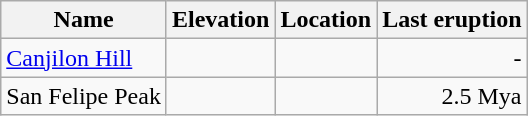<table class="wikitable">
<tr>
<th>Name</th>
<th>Elevation</th>
<th>Location</th>
<th>Last eruption</th>
</tr>
<tr class="vcard" align="right">
<td align="left" class="fn org"><a href='#'>Canjilon Hill</a></td>
<td></td>
<td></td>
<td>-</td>
</tr>
<tr class="vcard" align="right">
<td align="left" class="fn org">San Felipe Peak</td>
<td></td>
<td></td>
<td>2.5 Mya</td>
</tr>
</table>
